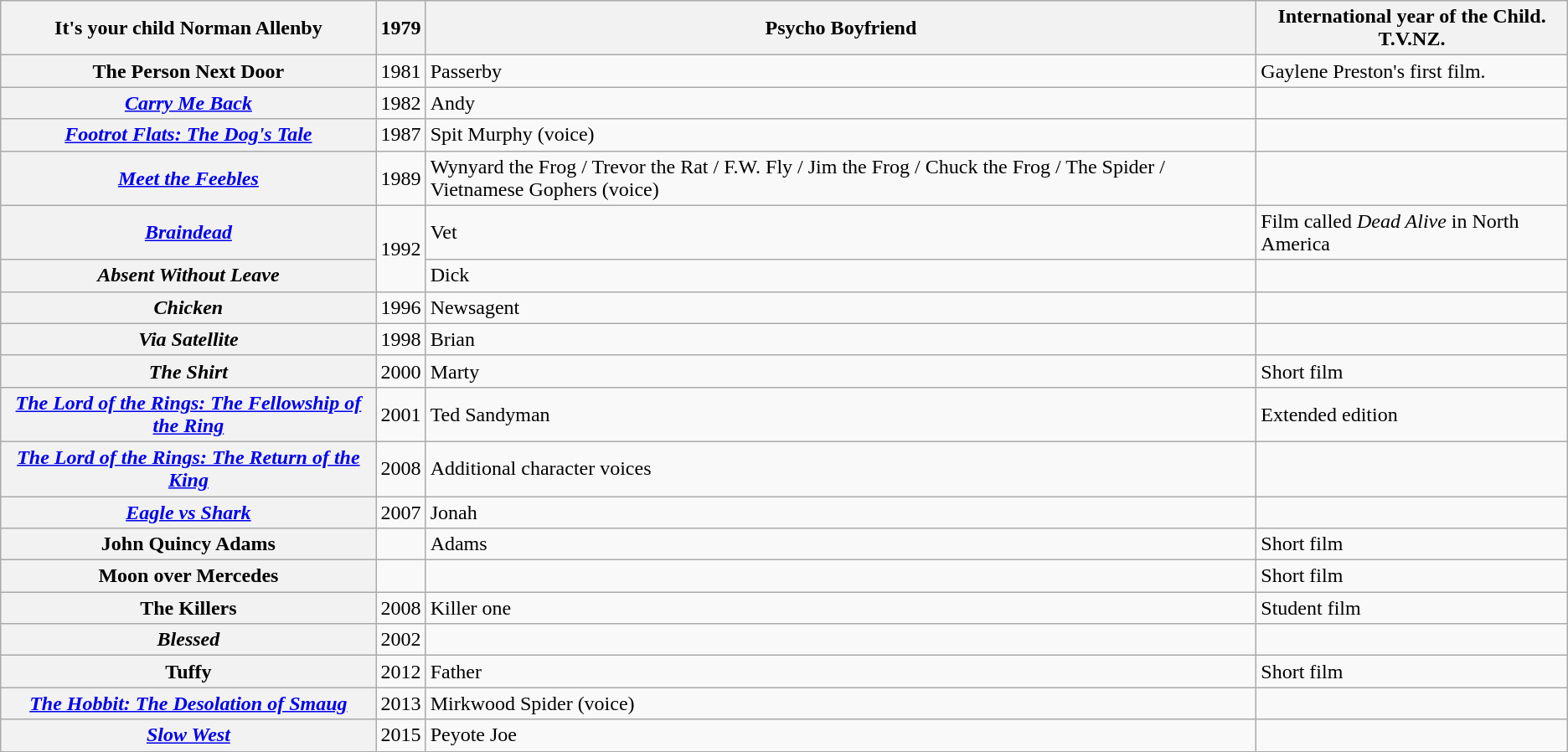<table class="wikitable plainrowheaders sortable">
<tr>
<th scope="col">It's your child Norman Allenby</th>
<th scope="col">1979</th>
<th scope="col">Psycho    Boyfriend</th>
<th scope="col" class="unsortable">International year of the Child. T.V.NZ.</th>
</tr>
<tr>
<th>The Person Next Door</th>
<td>1981</td>
<td>Passerby</td>
<td>Gaylene Preston's first film.</td>
</tr>
<tr>
<th scope="row"><em><a href='#'>Carry Me Back</a></em></th>
<td>1982</td>
<td>Andy</td>
<td></td>
</tr>
<tr>
<th scope="row"><em><a href='#'>Footrot Flats: The Dog's Tale</a></em></th>
<td>1987</td>
<td>Spit Murphy (voice)</td>
<td></td>
</tr>
<tr>
<th scope="row"><em><a href='#'>Meet the Feebles</a></em></th>
<td>1989</td>
<td>Wynyard the Frog / Trevor the Rat / F.W. Fly / Jim the Frog / Chuck the Frog / The Spider / Vietnamese Gophers (voice)</td>
<td></td>
</tr>
<tr>
<th scope="row"><em><a href='#'>Braindead</a></em></th>
<td rowspan=2>1992</td>
<td>Vet</td>
<td>Film called <em>Dead Alive</em> in North America</td>
</tr>
<tr>
<th scope="row"><em>Absent Without Leave</em></th>
<td>Dick</td>
<td></td>
</tr>
<tr>
<th scope="row"><em>Chicken</em></th>
<td>1996</td>
<td>Newsagent</td>
<td></td>
</tr>
<tr>
<th scope="row"><em>Via Satellite</em></th>
<td>1998</td>
<td>Brian</td>
<td></td>
</tr>
<tr>
<th scope="row"><em>The Shirt</em></th>
<td>2000</td>
<td>Marty</td>
<td>Short film</td>
</tr>
<tr>
<th scope="row"><em><a href='#'>The Lord of the Rings: The Fellowship of the Ring</a></em></th>
<td>2001</td>
<td>Ted Sandyman</td>
<td>Extended edition</td>
</tr>
<tr>
<th scope="row"><em><a href='#'>The Lord of the Rings: The Return of the King</a></em></th>
<td>2008</td>
<td>Additional character voices</td>
<td></td>
</tr>
<tr>
<th scope="row"><em><a href='#'>Eagle vs Shark</a></em></th>
<td>2007</td>
<td>Jonah</td>
<td></td>
</tr>
<tr>
<th>John Quincy Adams</th>
<td></td>
<td>Adams</td>
<td>Short film</td>
</tr>
<tr>
<th>Moon over Mercedes</th>
<td></td>
<td></td>
<td>Short film</td>
</tr>
<tr>
<th>The Killers</th>
<td>2008</td>
<td>Killer one</td>
<td>Student film</td>
</tr>
<tr>
<th scope="row"><em>Blessed</em></th>
<td>2002</td>
<td></td>
<td></td>
</tr>
<tr>
<th scope="row">Tuffy</th>
<td>2012</td>
<td>Father</td>
<td>Short film</td>
</tr>
<tr>
<th scope="row"><em><a href='#'>The Hobbit: The Desolation of Smaug</a></em></th>
<td>2013</td>
<td>Mirkwood Spider (voice)</td>
<td></td>
</tr>
<tr>
<th scope="row"><em><a href='#'>Slow West</a></em></th>
<td>2015</td>
<td>Peyote Joe</td>
<td></td>
</tr>
<tr>
</tr>
</table>
